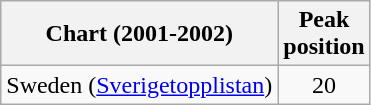<table class="wikitable">
<tr>
<th>Chart (2001-2002)</th>
<th>Peak<br>position</th>
</tr>
<tr>
<td>Sweden (<a href='#'>Sverigetopplistan</a>)</td>
<td align="center">20</td>
</tr>
</table>
